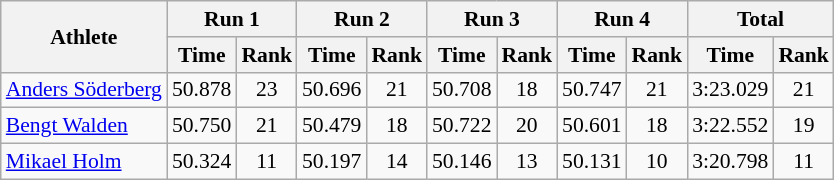<table class="wikitable" border="1" style="font-size:90%">
<tr>
<th rowspan="2">Athlete</th>
<th colspan="2">Run 1</th>
<th colspan="2">Run 2</th>
<th colspan="2">Run 3</th>
<th colspan="2">Run 4</th>
<th colspan="2">Total</th>
</tr>
<tr>
<th>Time</th>
<th>Rank</th>
<th>Time</th>
<th>Rank</th>
<th>Time</th>
<th>Rank</th>
<th>Time</th>
<th>Rank</th>
<th>Time</th>
<th>Rank</th>
</tr>
<tr>
<td><a href='#'>Anders Söderberg</a></td>
<td align="center">50.878</td>
<td align="center">23</td>
<td align="center">50.696</td>
<td align="center">21</td>
<td align="center">50.708</td>
<td align="center">18</td>
<td align="center">50.747</td>
<td align="center">21</td>
<td align="center">3:23.029</td>
<td align="center">21</td>
</tr>
<tr>
<td><a href='#'>Bengt Walden</a></td>
<td align="center">50.750</td>
<td align="center">21</td>
<td align="center">50.479</td>
<td align="center">18</td>
<td align="center">50.722</td>
<td align="center">20</td>
<td align="center">50.601</td>
<td align="center">18</td>
<td align="center">3:22.552</td>
<td align="center">19</td>
</tr>
<tr>
<td><a href='#'>Mikael Holm</a></td>
<td align="center">50.324</td>
<td align="center">11</td>
<td align="center">50.197</td>
<td align="center">14</td>
<td align="center">50.146</td>
<td align="center">13</td>
<td align="center">50.131</td>
<td align="center">10</td>
<td align="center">3:20.798</td>
<td align="center">11</td>
</tr>
</table>
